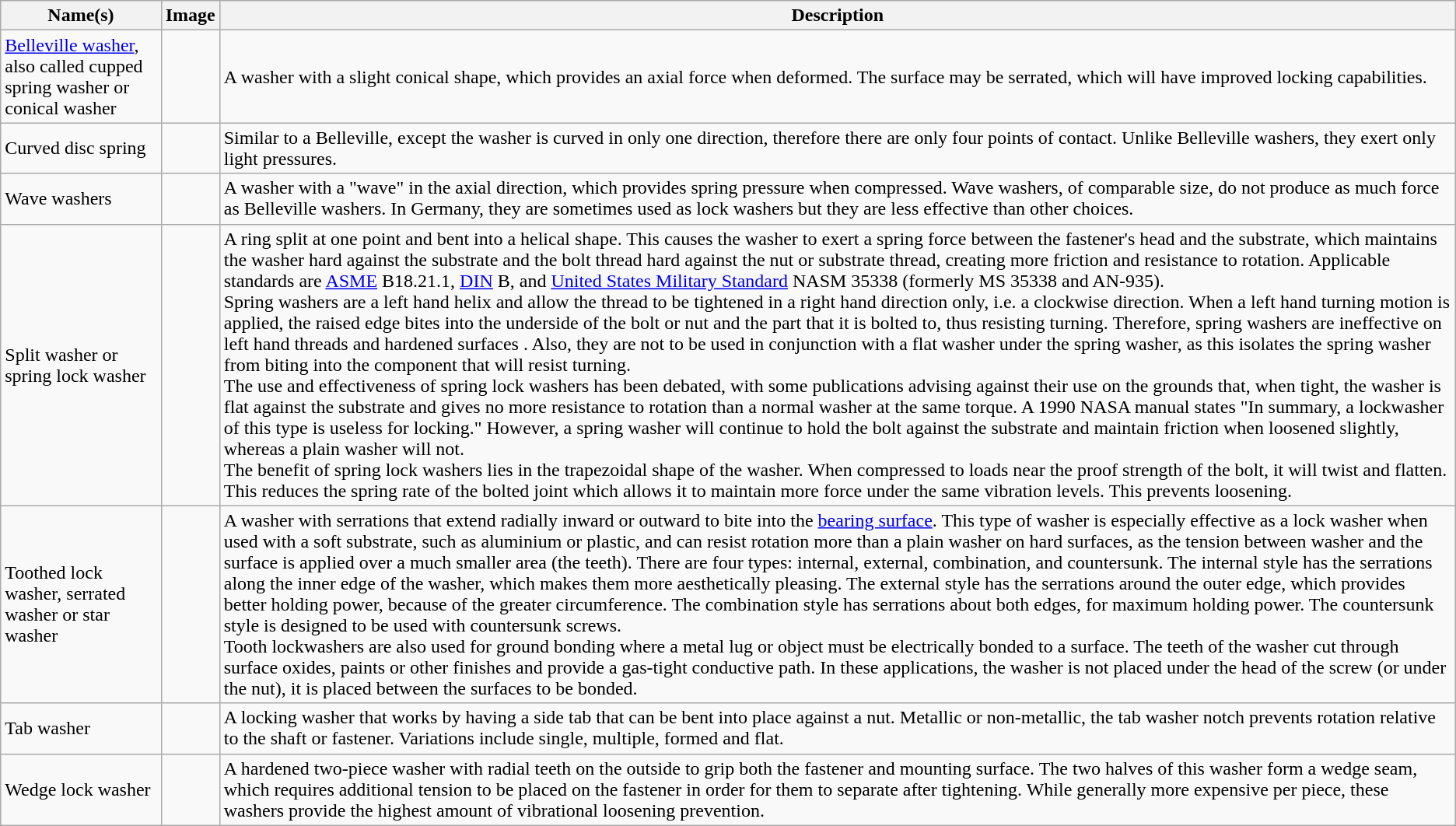<table class="wikitable">
<tr>
<th>Name(s)</th>
<th>Image</th>
<th>Description</th>
</tr>
<tr>
<td><a href='#'>Belleville washer</a>, also called cupped spring washer or conical washer</td>
<td></td>
<td>A washer with a slight conical shape, which provides an axial force when deformed. The surface may be serrated, which will have improved locking capabilities.</td>
</tr>
<tr>
<td>Curved disc spring</td>
<td></td>
<td>Similar to a Belleville, except the washer is curved in only one direction, therefore there are only four points of contact. Unlike Belleville washers, they exert only light pressures.</td>
</tr>
<tr>
<td>Wave washers</td>
<td></td>
<td>A washer with a "wave" in the axial direction, which provides spring pressure when compressed. Wave washers, of comparable size, do not produce as much force as Belleville washers. In Germany, they are sometimes used as lock washers but they are less effective than other choices.</td>
</tr>
<tr>
<td>Split washer or spring lock washer</td>
<td></td>
<td>A ring split at one point and bent into a helical shape. This causes the washer to exert a spring force between the fastener's head and the substrate, which maintains the washer hard against the substrate and the bolt thread hard against the nut or substrate thread, creating more friction and resistance to rotation. Applicable standards are <a href='#'>ASME</a> B18.21.1, <a href='#'>DIN</a>  B, and <a href='#'>United States Military Standard</a> NASM 35338 (formerly MS 35338 and AN-935).<br>Spring washers are a left hand helix and allow the thread to be tightened in a right hand direction only, i.e. a clockwise direction. When a left hand turning motion is applied, the raised edge bites into the underside of the bolt or nut and the part that it is bolted to, thus resisting turning. Therefore, spring washers are ineffective on left hand threads  and hardened surfaces . Also, they are not to be used in conjunction with a flat washer under the spring washer, as this isolates the spring washer from biting into the component that will resist turning.<br>The use and effectiveness of spring lock washers has been debated, with some publications advising against their use on the grounds that, when tight, the washer is flat against the substrate and gives no more resistance to rotation than a normal washer at the same torque. A 1990 NASA manual states "In summary, a lockwasher of this type is useless for locking." However, a spring washer will continue to hold the bolt against the substrate and maintain friction when loosened slightly, whereas a plain washer will not.<br>The benefit of spring lock washers lies in the trapezoidal shape of the washer. When compressed to loads near the proof strength of the bolt, it will twist and flatten. This reduces the spring rate of the bolted joint which allows it to maintain more force under the same vibration levels. This prevents loosening.</td>
</tr>
<tr>
<td>Toothed lock washer, serrated washer or star washer</td>
<td><br></td>
<td>A washer with serrations that extend radially inward or outward to bite into the <a href='#'>bearing surface</a>. This type of washer is especially effective as a lock washer when used with a soft substrate, such as aluminium or plastic, and can resist rotation more than a plain washer on hard surfaces, as the tension between washer and the surface is applied over a much smaller area (the teeth). There are four types: internal, external, combination, and countersunk. The internal style has the serrations along the inner edge of the washer, which makes them more aesthetically pleasing. The external style has the serrations around the outer edge, which provides better holding power, because of the greater circumference. The combination style has serrations about both edges, for maximum holding power. The countersunk style is designed to be used with countersunk screws.<br>Tooth lockwashers are also used for ground bonding where a metal lug or object must be electrically bonded to a surface. The teeth of the washer cut through surface oxides, paints or other finishes and provide a gas-tight conductive path. In these applications, the washer is not placed under the head of the screw (or under the nut), it is placed between the surfaces to be bonded.</td>
</tr>
<tr>
<td>Tab washer</td>
<td></td>
<td>A locking washer that works by having a side tab that can be bent into place against a nut. Metallic or non-metallic, the tab washer notch prevents rotation relative to the shaft or fastener. Variations include single, multiple, formed and flat.</td>
</tr>
<tr>
<td>Wedge lock washer</td>
<td></td>
<td>A hardened two-piece washer with radial teeth on the outside to grip both the fastener and mounting surface.  The two halves of this washer form a wedge seam, which requires additional tension to be placed on the fastener in order for them to separate after tightening. While generally more expensive per piece, these washers provide the highest amount of vibrational loosening prevention.</td>
</tr>
</table>
